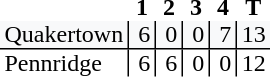<table style="border-collapse: collapse;">
<tr>
<th style="text-align: left;"></th>
<th style="text-align: center; padding: 0px 3px 0px 3px; width:12px;">1</th>
<th style="text-align: center; padding: 0px 3px 0px 3px; width:12px;">2</th>
<th style="text-align: center; padding: 0px 3px 0px 3px; width:12px;">3</th>
<th style="text-align: center; padding: 0px 3px 0px 3px; width:12px;">4</th>
<th style="text-align: center; padding: 0px 3px 0px 3px; width:12px;">T</th>
</tr>
<tr>
<td style="background: #f8f9fa; text-align: left; border-bottom: 1px solid black; padding: 0px 3px 0px 3px;">Quakertown</td>
<td style="background: #f8f9fa; border-left: 1px solid black; border-bottom: 1px solid black; text-align: right; padding: 0px 3px 0px 3px;">6</td>
<td style="background: #f8f9fa; border-left: 1px solid black; border-bottom: 1px solid black; text-align: right; padding: 0px 3px 0px 3px;">0</td>
<td style="background: #f8f9fa; border-left: 1px solid black; border-bottom: 1px solid black; text-align: right; padding: 0px 3px 0px 3px;">0</td>
<td style="background: #f8f9fa; border-left: 1px solid black; border-bottom: 1px solid black; text-align: right; padding: 0px 3px 0px 3px;">7</td>
<td style="background: #f8f9fa; border-left: 1px solid black; border-bottom: 1px solid black; text-align: right; padding: 0px 3px 0px 3px;">13</td>
</tr>
<tr>
<td style="text-align: left; padding: 0px 3px 0px 3px;">Pennridge</td>
<td style="border-left: 1px solid black; text-align: right; padding: 0px 3px 0px 3px;">6</td>
<td style="border-left: 1px solid black; text-align: right; padding: 0px 3px 0px 3px;">6</td>
<td style="border-left: 1px solid black; text-align: right; padding: 0px 3px 0px 3px;">0</td>
<td style="border-left: 1px solid black; text-align: right; padding: 0px 3px 0px 3px;">0</td>
<td style="border-left: 1px solid black; text-align: right; padding: 0px 3px 0px 3px;">12</td>
</tr>
</table>
